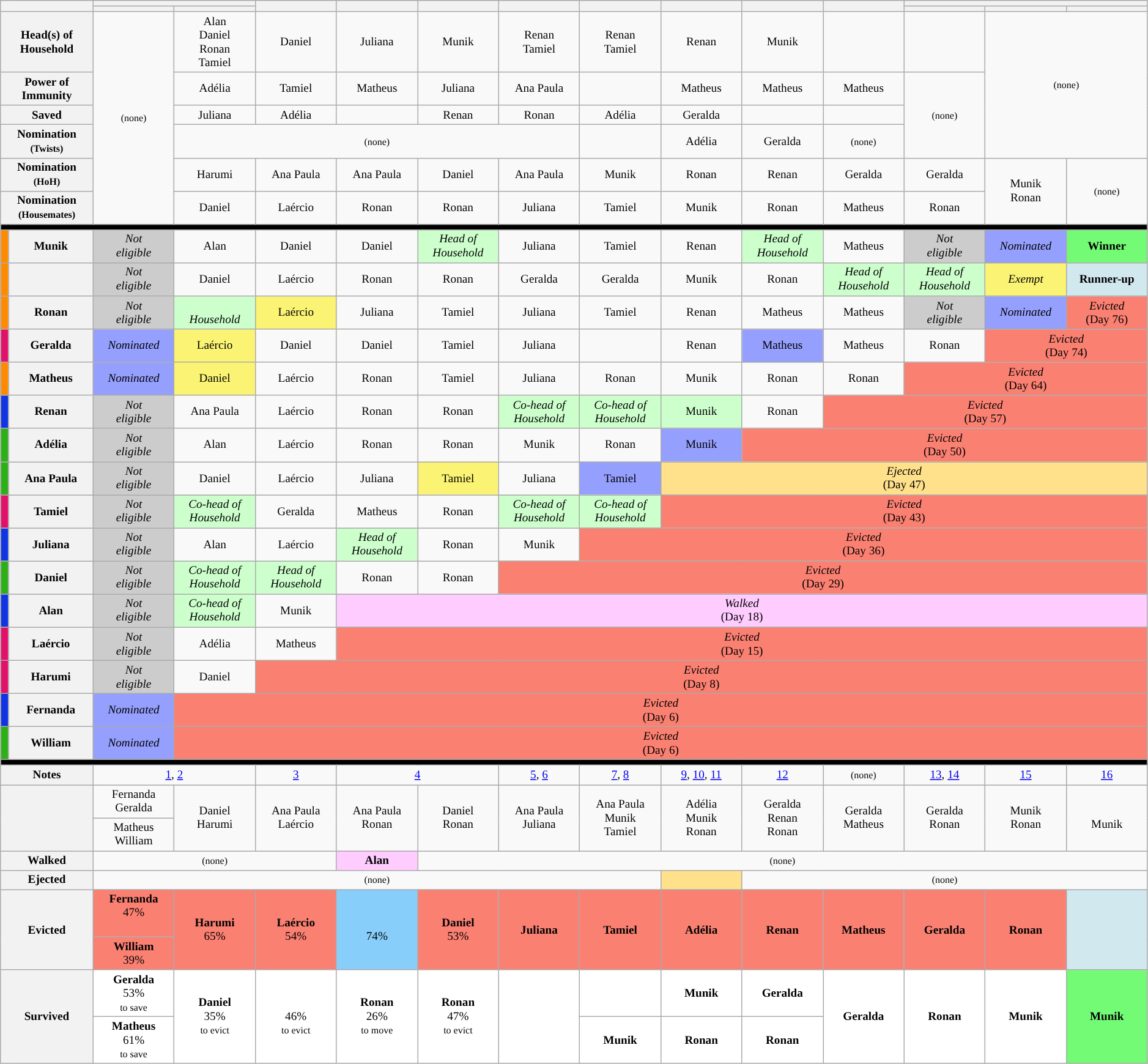<table class="wikitable" style="text-align:center; font-size:80%">
<tr>
<th rowspan="2" colspan="2" width="08%"></th>
<th colspan=2 width="14%"></th>
<th rowspan=2 width="07%"></th>
<th rowspan=2 width="07%"></th>
<th rowspan=2 width="07%"></th>
<th rowspan=2 width="07%"></th>
<th rowspan=2 width="07%"></th>
<th rowspan=2 width="07%"></th>
<th rowspan=2 width="07%"></th>
<th rowspan=2 width="07%"></th>
<th colspan=3 width="21%"></th>
</tr>
<tr>
<th width="07%"></th>
<th width="07%"></th>
<th width="07%"></th>
<th width="07%"></th>
<th width="07%"></th>
</tr>
<tr>
<th colspan=2>Head(s) of Household</th>
<td rowspan=6><small>(none)</small></td>
<td>Alan<br>Daniel<br>Ronan<br> Tamiel</td>
<td>Daniel</td>
<td>Juliana</td>
<td>Munik</td>
<td>Renan<br>Tamiel</td>
<td>Renan<br>Tamiel</td>
<td>Renan</td>
<td>Munik</td>
<td></td>
<td></td>
<td rowspan=4 colspan=2><small>(none)</small></td>
</tr>
<tr>
<th colspan=2>Power of Immunity</th>
<td>Adélia</td>
<td>Tamiel</td>
<td>Matheus</td>
<td>Juliana</td>
<td>Ana Paula</td>
<td></td>
<td>Matheus</td>
<td>Matheus</td>
<td>Matheus</td>
<td rowspan=3><small>(none)</small></td>
</tr>
<tr>
<th colspan=2>Saved</th>
<td>Juliana</td>
<td>Adélia</td>
<td></td>
<td>Renan</td>
<td>Ronan</td>
<td>Adélia</td>
<td>Geralda</td>
<td></td>
<td></td>
</tr>
<tr>
<th colspan=2>Nomination<br><small>(Twists)</small></th>
<td colspan=5><small>(none)</small></td>
<td></td>
<td>Adélia</td>
<td>Geralda</td>
<td><small>(none)</small></td>
</tr>
<tr>
<th colspan=2>Nomination<br><small>(HoH)</small></th>
<td>Harumi</td>
<td>Ana Paula</td>
<td>Ana Paula</td>
<td>Daniel</td>
<td>Ana Paula</td>
<td>Munik</td>
<td>Ronan</td>
<td>Renan</td>
<td>Geralda</td>
<td>Geralda</td>
<td rowspan=2>Munik<br>Ronan</td>
<td rowspan=2><small>(none)</small></td>
</tr>
<tr>
<th colspan=2>Nomination<br><small>(Housemates)</small></th>
<td>Daniel</td>
<td>Laércio</td>
<td>Ronan</td>
<td>Ronan</td>
<td>Juliana</td>
<td>Tamiel</td>
<td>Munik</td>
<td>Ronan</td>
<td>Matheus</td>
<td>Ronan</td>
</tr>
<tr>
<td colspan="21" bgcolor="000000"></td>
</tr>
<tr>
<td bgcolor="#ff8a00"></td>
<th>Munik</th>
<td bgcolor="CCCCCC"><em>Not<br>eligible</em></td>
<td>Alan</td>
<td>Daniel</td>
<td>Daniel</td>
<td style="background: #CCFFCC;"><em>Head of<br>Household</em></td>
<td>Juliana</td>
<td>Tamiel</td>
<td>Renan</td>
<td style="background: #CCFFCC;"><em>Head of<br>Household</em></td>
<td>Matheus</td>
<td bgcolor="CCCCCC"><em>Not<br>eligible</em></td>
<td bgcolor="959FFD"><em>Nominated</em></td>
<td bgcolor="73FB76"><strong>Winner</strong><br></td>
</tr>
<tr>
<td bgcolor="#ff8a00"></td>
<th></th>
<td bgcolor="CCCCCC"><em>Not<br>eligible</em></td>
<td>Daniel</td>
<td>Laércio</td>
<td>Ronan</td>
<td>Ronan</td>
<td>Geralda</td>
<td>Geralda</td>
<td>Munik</td>
<td>Ronan</td>
<td style="background: #CCFFCC;"><em>Head of<br>Household</em></td>
<td style="background: #CCFFCC;"><em>Head of<br>Household</em></td>
<td bgcolor="FBF373"><em>Exempt</em></td>
<td bgcolor="D1E8EF"><strong>Runner-up</strong><br></td>
</tr>
<tr>
<td bgcolor="#ff8a00"></td>
<th>Ronan</th>
<td bgcolor="CCCCCC"><em>Not<br>eligible</em></td>
<td style="background: #CCFFCC;"><em><br>Household</em></td>
<td bgcolor="FBF373">Laércio</td>
<td>Juliana</td>
<td>Tamiel</td>
<td>Juliana</td>
<td>Tamiel</td>
<td>Renan</td>
<td>Matheus</td>
<td>Matheus</td>
<td bgcolor="CCCCCC"><em>Not<br>eligible</em></td>
<td bgcolor="959FFD"><em>Nominated</em></td>
<td style="background: #FA8072;" colspan=1><em>Evicted</em><br>(Day 76)</td>
</tr>
<tr>
<td bgcolor="#e31069"></td>
<th>Geralda</th>
<td bgcolor="959FFD"><em>Nominated</em></td>
<td bgcolor="FBF373">Laércio</td>
<td>Daniel</td>
<td>Daniel</td>
<td>Tamiel</td>
<td>Juliana</td>
<td></td>
<td>Renan</td>
<td bgcolor="959FFD">Matheus</td>
<td>Matheus</td>
<td>Ronan</td>
<td style="background: #FA8072;" colspan=2><em>Evicted</em><br>(Day 74)</td>
</tr>
<tr>
<td bgcolor="#ff8a00"></td>
<th>Matheus</th>
<td bgcolor="959FFD"><em>Nominated</em></td>
<td bgcolor="FBF373">Daniel</td>
<td>Laércio</td>
<td>Ronan</td>
<td>Tamiel</td>
<td>Juliana</td>
<td>Ronan</td>
<td>Munik</td>
<td>Ronan</td>
<td>Ronan</td>
<td style="background: #FA8072;" colspan=3><em>Evicted</em><br>(Day 64)</td>
</tr>
<tr>
<td bgcolor="#1033e3"></td>
<th>Renan</th>
<td bgcolor="CCCCCC"><em>Not<br>eligible</em></td>
<td>Ana Paula</td>
<td>Laércio</td>
<td>Ronan</td>
<td>Ronan</td>
<td style="background: #CCFFCC;"><em>Co-head of<br>Household</em></td>
<td style="background: #CCFFCC;"><em>Co-head of<br>Household</em></td>
<td style="background: #CCFFCC;">Munik</td>
<td>Ronan</td>
<td style="background: #FA8072;" colspan=4><em>Evicted</em><br>(Day 57)</td>
</tr>
<tr>
<td bgcolor="#2caf17"></td>
<th>Adélia</th>
<td bgcolor="CCCCCC"><em>Not<br>eligible</em></td>
<td>Alan</td>
<td>Laércio</td>
<td>Ronan</td>
<td>Ronan</td>
<td>Munik</td>
<td>Ronan</td>
<td bgcolor="959FFD">Munik</td>
<td style="background: #FA8072;" colspan=5><em>Evicted</em><br>(Day 50)</td>
</tr>
<tr>
<td bgcolor="#2caf17"></td>
<th>Ana Paula</th>
<td bgcolor="CCCCCC"><em>Not<br>eligible</em></td>
<td>Daniel</td>
<td>Laércio</td>
<td>Juliana</td>
<td bgcolor="FBF373">Tamiel</td>
<td>Juliana</td>
<td bgcolor="959FFD">Tamiel</td>
<td style="background: #FFE08B;" colspan=6><em>Ejected</em><br>(Day 47)</td>
</tr>
<tr>
<td bgcolor="#e31069"></td>
<th>Tamiel</th>
<td bgcolor="CCCCCC"><em>Not<br>eligible</em></td>
<td style="background: #CCFFCC;"><em>Co-head of<br>Household</em></td>
<td>Geralda</td>
<td>Matheus</td>
<td>Ronan</td>
<td style="background: #CCFFCC;"><em>Co-head of<br>Household</em></td>
<td style="background: #CCFFCC;"><em>Co-head of<br>Household</em></td>
<td style="background: #FA8072;" colspan=6><em>Evicted</em><br>(Day 43)</td>
</tr>
<tr>
<td bgcolor="#1033e3"></td>
<th>Juliana</th>
<td bgcolor="CCCCCC"><em>Not<br>eligible</em></td>
<td>Alan</td>
<td>Laércio</td>
<td style="background: #CCFFCC;"><em>Head of<br>Household</em></td>
<td>Ronan</td>
<td>Munik</td>
<td style="background: #FA8072;" colspan=7><em>Evicted</em><br>(Day 36)</td>
</tr>
<tr>
<td bgcolor="#2caf17"></td>
<th>Daniel</th>
<td bgcolor="CCCCCC"><em>Not<br>eligible</em></td>
<td style="background: #CCFFCC;"><em>Co-head of<br>Household</em></td>
<td style="background: #CCFFCC;"><em>Head of<br>Household</em></td>
<td>Ronan</td>
<td>Ronan</td>
<td style="background: #FA8072;" colspan=8><em>Evicted</em><br>(Day 29)</td>
</tr>
<tr>
<td bgcolor="#1033e3"></td>
<th>Alan</th>
<td bgcolor="CCCCCC"><em>Not<br>eligible</em></td>
<td style="background: #CCFFCC;"><em>Co-head of<br>Household</em></td>
<td>Munik</td>
<td style="background:#fcf" colspan="10"><em>Walked</em><br>(Day 18)</td>
</tr>
<tr>
<td bgcolor="#e31069"></td>
<th>Laércio</th>
<td bgcolor="CCCCCC"><em>Not<br>eligible</em></td>
<td>Adélia</td>
<td>Matheus</td>
<td style="background: #FA8072;" colspan=10><em>Evicted</em><br>(Day 15)</td>
</tr>
<tr>
<td bgcolor="#e31069"></td>
<th>Harumi</th>
<td bgcolor="CCCCCC"><em>Not<br>eligible</em></td>
<td>Daniel</td>
<td style="background: #FA8072;" colspan=11><em>Evicted</em><br>(Day 8)</td>
</tr>
<tr>
<td bgcolor="#1033e3"></td>
<th>Fernanda</th>
<td bgcolor="959FFD"><em>Nominated</em></td>
<td style="background: #FA8072;" colspan=12><em>Evicted</em><br>(Day 6)</td>
</tr>
<tr>
<td bgcolor="#2caf17"></td>
<th>William</th>
<td bgcolor="959FFD"><em>Nominated</em></td>
<td style="background: #FA8072;" colspan=12><em>Evicted</em><br>(Day 6)</td>
</tr>
<tr>
<td colspan="21" bgcolor="000000"></td>
</tr>
<tr>
<th colspan=2>Notes</th>
<td colspan=2><a href='#'>1</a>, <a href='#'>2</a></td>
<td><a href='#'>3</a></td>
<td colspan=2><a href='#'>4</a></td>
<td><a href='#'>5</a>, <a href='#'>6</a></td>
<td><a href='#'>7</a>, <a href='#'>8</a></td>
<td><a href='#'>9</a>, <a href='#'>10</a>, <a href='#'>11</a></td>
<td><a href='#'>12</a></td>
<td><small>(none)</small></td>
<td><a href='#'>13</a>, <a href='#'>14</a></td>
<td><a href='#'>15</a></td>
<td><a href='#'>16</a></td>
</tr>
<tr>
<th colspan=2 rowspan=2></th>
<td>Fernanda<br>Geralda</td>
<td rowspan="2">Daniel<br>Harumi</td>
<td rowspan="2">Ana Paula<br>Laércio</td>
<td rowspan="2">Ana Paula<br>Ronan</td>
<td rowspan="2">Daniel<br>Ronan</td>
<td rowspan="2">Ana Paula<br>Juliana</td>
<td rowspan="2">Ana Paula<br>Munik<br>Tamiel</td>
<td rowspan="2">Adélia<br>Munik<br>Ronan</td>
<td rowspan="2">Geralda<br>Renan<br>Ronan</td>
<td rowspan="2">Geralda<br>Matheus</td>
<td rowspan="2">Geralda<br>Ronan</td>
<td rowspan="2">Munik<br>Ronan</td>
<td rowspan="2"><br>Munik</td>
</tr>
<tr>
<td>Matheus<br>William</td>
</tr>
<tr>
<th colspan="2">Walked</th>
<td colspan=3><small>(none)</small></td>
<td bgcolor="#FFCCFF"><strong>Alan</strong></td>
<td colspan=9><small>(none)</small></td>
</tr>
<tr>
<th colspan="2">Ejected</th>
<td colspan=7><small>(none)</small></td>
<td bgcolor="#FFE08B"></td>
<td colspan=5><small>(none)</small></td>
</tr>
<tr>
<th colspan=2 rowspan=2>Evicted </th>
<td rowspan=1 bgcolor="FA8072"><strong>Fernanda</strong><br>47%<br><small></small><br></td>
<td rowspan=2 bgcolor="FA8072"><strong>Harumi</strong><br>65%<br><small></small></td>
<td rowspan=2 bgcolor="FA8072"><strong>Laércio</strong> <br>54%<br><small></small></td>
<td rowspan=2 bgcolor="87CEFA"><strong></strong><br>74%<br><small></small></td>
<td rowspan=2 bgcolor="FA8072"><strong>Daniel</strong><br>53%<br><small></small></td>
<td rowspan=2 bgcolor="FA8072"><strong>Juliana</strong> <br></td>
<td rowspan=2 bgcolor="FA8072"><strong>Tamiel</strong> <br></td>
<td rowspan=2 bgcolor="FA8072"><strong>Adélia</strong> <br></td>
<td rowspan=2 bgcolor="FA8072"><strong>Renan</strong> <br></td>
<td rowspan=2 bgcolor="FA8072"><strong>Matheus</strong> <br></td>
<td rowspan=2 bgcolor="FA8072"><strong>Geralda</strong> <br></td>
<td rowspan=2 bgcolor="FA8072"><strong>Ronan</strong> <br></td>
<td rowspan=2 bgcolor="D1E8EF"><strong></strong> <br></td>
</tr>
<tr>
<td rowspan=1 bgcolor="FA8072"><strong>William</strong><br>39%<br><small></small></td>
</tr>
<tr>
<th colspan=2 rowspan=2>Survived</th>
<td rowspan=1 bgcolor="FFFFFF"><strong>Geralda</strong> <br>53%<br><small>to save</small></td>
<td rowspan=2 bgcolor="FFFFFF"><strong>Daniel</strong> <br>35%<br><small>to evict</small></td>
<td rowspan=2 bgcolor="FFFFFF"><strong></strong><br>46%<br><small>to evict</small></td>
<td rowspan=2 bgcolor="FFFFFF"><strong>Ronan</strong><br>26%<br><small>to move</small></td>
<td rowspan=2 bgcolor="FFFFFF"><strong>Ronan</strong> <br>47%<br><small>to evict</small></td>
<td rowspan=2 bgcolor="FFFFFF"><strong></strong> <br></td>
<td rowspan=1 bgcolor="FFFFFF"><strong></strong> <br></td>
<td rowspan=1 bgcolor="FFFFFF"><strong>Munik</strong> <br></td>
<td rowspan=1 bgcolor="FFFFFF"><strong>Geralda</strong> <br></td>
<td rowspan=2 bgcolor="FFFFFF"><strong>Geralda</strong> <br></td>
<td rowspan=2 bgcolor="FFFFFF"><strong>Ronan</strong> <br></td>
<td rowspan=2 bgcolor="FFFFFF"><strong>Munik</strong> <br></td>
<td rowspan=2 bgcolor="73FB76"><strong>Munik</strong> <br></td>
</tr>
<tr>
<td bgcolor="FFFFFF"><strong>Matheus</strong><br>61%<br><small>to save</small></td>
<td rowspan=1 bgcolor="FFFFFF"><strong>Munik</strong> <br></td>
<td rowspan=1 bgcolor="FFFFFF"><strong>Ronan</strong> <br></td>
<td rowspan=1 bgcolor="FFFFFF"><strong>Ronan</strong> <br></td>
</tr>
</table>
